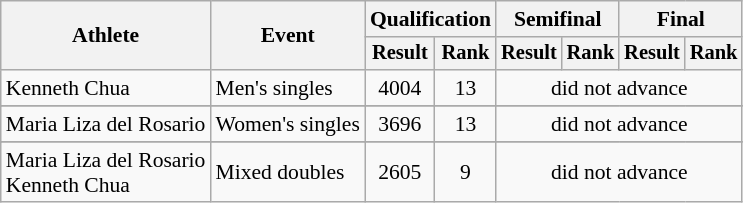<table class="wikitable" style="font-size:90%">
<tr>
<th rowspan="2">Athlete</th>
<th rowspan="2">Event</th>
<th colspan="2">Qualification</th>
<th colspan="2">Semifinal</th>
<th colspan="2">Final</th>
</tr>
<tr style="font-size:95%">
<th>Result</th>
<th>Rank</th>
<th>Result</th>
<th>Rank</th>
<th>Result</th>
<th>Rank</th>
</tr>
<tr align=center>
<td align=left>Kenneth Chua</td>
<td align=left>Men's singles</td>
<td>4004</td>
<td>13</td>
<td colspan="4">did not advance</td>
</tr>
<tr>
</tr>
<tr align=center>
<td align=left>Maria Liza del Rosario</td>
<td align=left>Women's singles</td>
<td>3696</td>
<td>13</td>
<td colspan="4">did not advance</td>
</tr>
<tr>
</tr>
<tr align=center>
<td align=left>Maria Liza del Rosario<br>Kenneth Chua</td>
<td align=left>Mixed doubles</td>
<td>2605</td>
<td>9</td>
<td colspan="4">did not advance</td>
</tr>
</table>
